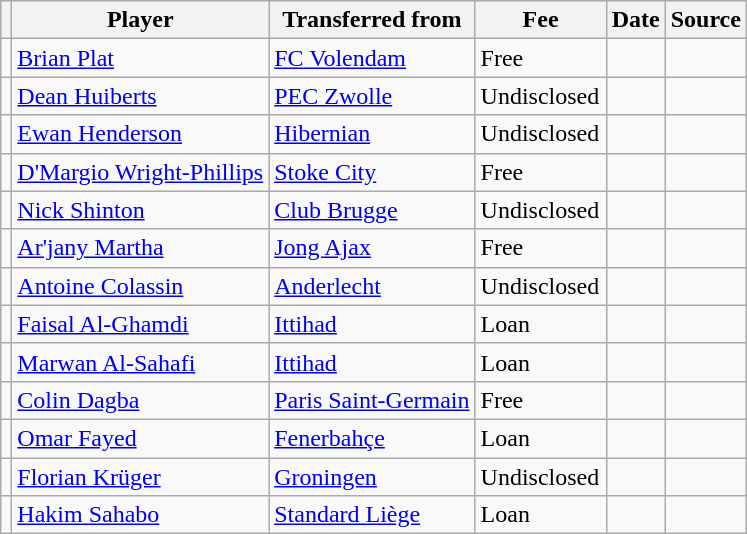<table class="wikitable plainrowheaders sortable">
<tr>
<th></th>
<th scope="col">Player</th>
<th>Transferred from</th>
<th style="width: 80px;">Fee</th>
<th scope="col">Date</th>
<th scope="col">Source</th>
</tr>
<tr>
<td align="center"></td>
<td> <a href='#'>Brian Plat</a></td>
<td> <a href='#'>FC Volendam</a></td>
<td>Free</td>
<td></td>
<td></td>
</tr>
<tr>
<td align="center"></td>
<td> <a href='#'>Dean Huiberts</a></td>
<td> <a href='#'>PEC Zwolle</a></td>
<td>Undisclosed</td>
<td></td>
<td></td>
</tr>
<tr>
<td align="center"></td>
<td> <a href='#'>Ewan Henderson</a></td>
<td> <a href='#'>Hibernian</a></td>
<td>Undisclosed</td>
<td></td>
<td></td>
</tr>
<tr>
<td align="center"></td>
<td> <a href='#'>D'Margio Wright-Phillips</a></td>
<td> <a href='#'>Stoke City</a></td>
<td>Free</td>
<td></td>
<td></td>
</tr>
<tr>
<td align="center"></td>
<td> <a href='#'>Nick Shinton</a></td>
<td> <a href='#'>Club Brugge</a></td>
<td>Undisclosed</td>
<td></td>
<td></td>
</tr>
<tr>
<td align="center"></td>
<td> <a href='#'>Ar'jany Martha</a></td>
<td> <a href='#'>Jong Ajax</a></td>
<td>Free</td>
<td></td>
<td></td>
</tr>
<tr>
<td align="center"></td>
<td> <a href='#'>Antoine Colassin</a></td>
<td> <a href='#'>Anderlecht</a></td>
<td>Undisclosed</td>
<td></td>
<td></td>
</tr>
<tr>
<td align="center"></td>
<td> <a href='#'>Faisal Al-Ghamdi</a></td>
<td> <a href='#'>Ittihad</a></td>
<td>Loan</td>
<td></td>
<td></td>
</tr>
<tr>
<td align="center"></td>
<td> <a href='#'>Marwan Al-Sahafi</a></td>
<td> <a href='#'>Ittihad</a></td>
<td>Loan</td>
<td></td>
<td></td>
</tr>
<tr>
<td align="center"></td>
<td> <a href='#'>Colin Dagba</a></td>
<td> <a href='#'>Paris Saint-Germain</a></td>
<td>Free</td>
<td></td>
<td></td>
</tr>
<tr>
<td align="center"></td>
<td> <a href='#'>Omar Fayed</a></td>
<td> <a href='#'>Fenerbahçe</a></td>
<td>Loan</td>
<td></td>
<td></td>
</tr>
<tr>
<td align="center"></td>
<td> <a href='#'>Florian Krüger</a></td>
<td> <a href='#'>Groningen</a></td>
<td>Undisclosed</td>
<td></td>
<td></td>
</tr>
<tr>
<td align="center"></td>
<td> <a href='#'>Hakim Sahabo</a></td>
<td> <a href='#'>Standard Liège</a></td>
<td>Loan</td>
<td></td>
<td></td>
</tr>
</table>
